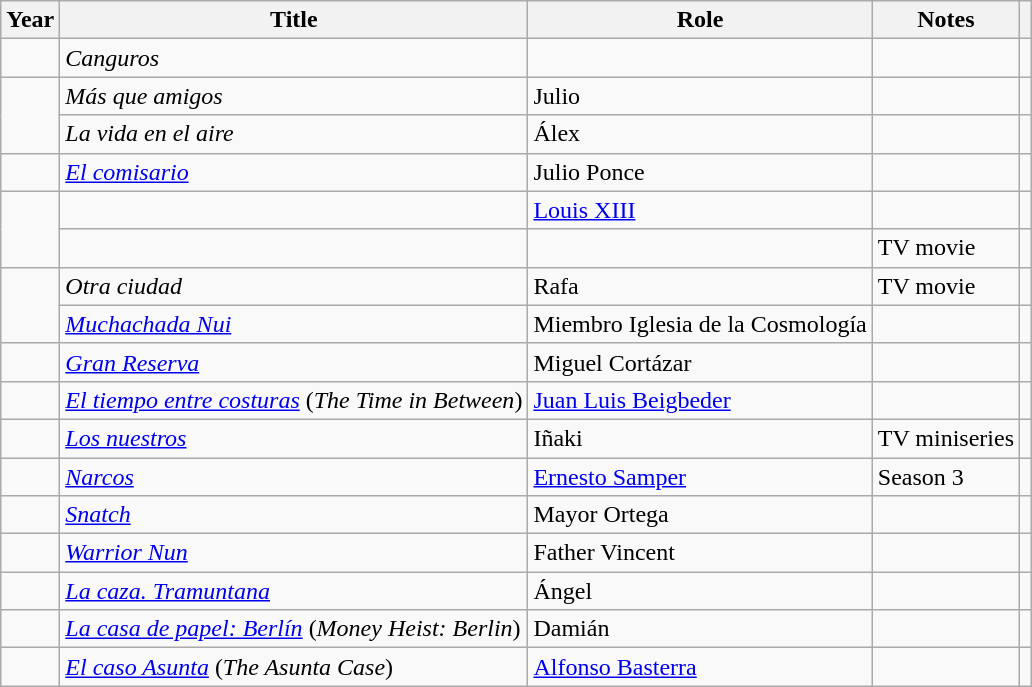<table class="wikitable sortable">
<tr>
<th>Year</th>
<th>Title</th>
<th>Role</th>
<th class = "unsortable">Notes</th>
<th class = "unsortable"></th>
</tr>
<tr>
<td></td>
<td><em>Canguros</em></td>
<td></td>
<td></td>
<td></td>
</tr>
<tr>
<td rowspan = "2"></td>
<td><em>Más que amigos</em></td>
<td>Julio</td>
<td></td>
<td></td>
</tr>
<tr>
<td><em>La vida en el aire</em></td>
<td>Álex</td>
<td></td>
<td></td>
</tr>
<tr>
<td></td>
<td><em><a href='#'>El comisario</a></em></td>
<td>Julio Ponce</td>
<td></td>
<td></td>
</tr>
<tr>
<td rowspan=2></td>
<td><em></em></td>
<td><a href='#'>Louis XIII</a></td>
<td></td>
<td></td>
</tr>
<tr>
<td><em></em></td>
<td></td>
<td>TV movie</td>
<td></td>
</tr>
<tr>
<td rowspan = "2"></td>
<td><em>Otra ciudad</em></td>
<td>Rafa</td>
<td>TV movie</td>
<td></td>
</tr>
<tr>
<td><em><a href='#'>Muchachada Nui</a></em></td>
<td>Miembro Iglesia de la Cosmología</td>
<td></td>
<td></td>
</tr>
<tr>
<td></td>
<td><em><a href='#'>Gran Reserva</a></em></td>
<td>Miguel Cortázar</td>
<td></td>
<td></td>
</tr>
<tr>
<td></td>
<td><em><a href='#'>El tiempo entre costuras</a></em> (<em>The Time in Between</em>)</td>
<td><a href='#'>Juan Luis Beigbeder</a></td>
<td></td>
<td></td>
</tr>
<tr>
<td></td>
<td><em><a href='#'>Los nuestros</a></em></td>
<td>Iñaki</td>
<td>TV miniseries</td>
<td></td>
</tr>
<tr>
<td></td>
<td><em><a href='#'>Narcos</a></em></td>
<td><a href='#'>Ernesto Samper</a></td>
<td>Season 3</td>
<td></td>
</tr>
<tr>
<td></td>
<td><em><a href='#'>Snatch</a></em></td>
<td>Mayor Ortega</td>
<td></td>
<td></td>
</tr>
<tr>
<td></td>
<td><em><a href='#'>Warrior Nun</a></em></td>
<td>Father Vincent</td>
<td></td>
<td></td>
</tr>
<tr>
<td></td>
<td><em><a href='#'>La caza. Tramuntana</a></em></td>
<td>Ángel</td>
<td></td>
<td></td>
</tr>
<tr>
<td></td>
<td><em><a href='#'>La casa de papel: Berlín</a></em> (<em>Money Heist: Berlin</em>)</td>
<td>Damián</td>
<td></td>
<td></td>
</tr>
<tr>
<td></td>
<td><em><a href='#'>El caso Asunta</a></em> (<em>The Asunta Case</em>)</td>
<td><a href='#'>Alfonso Basterra</a></td>
<td></td>
<td></td>
</tr>
</table>
